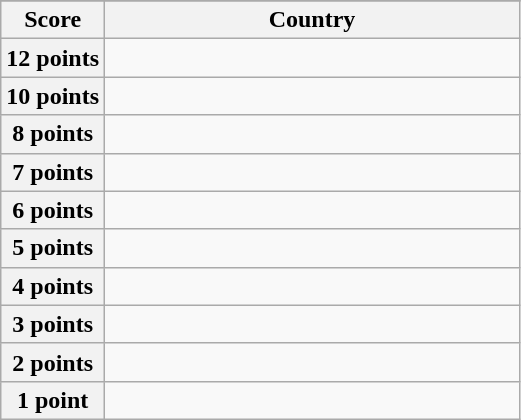<table class="wikitable">
<tr>
</tr>
<tr>
<th scope="col" width="20%">Score</th>
<th scope="col">Country</th>
</tr>
<tr>
<th scope="row">12 points</th>
<td></td>
</tr>
<tr>
<th scope="row">10 points</th>
<td></td>
</tr>
<tr>
<th scope="row">8 points</th>
<td></td>
</tr>
<tr>
<th scope="row">7 points</th>
<td></td>
</tr>
<tr>
<th scope="row">6 points</th>
<td></td>
</tr>
<tr>
<th scope="row">5 points</th>
<td></td>
</tr>
<tr>
<th scope="row">4 points</th>
<td></td>
</tr>
<tr>
<th scope="row">3 points</th>
<td></td>
</tr>
<tr>
<th scope="row">2 points</th>
<td></td>
</tr>
<tr>
<th scope="row">1 point</th>
<td></td>
</tr>
</table>
